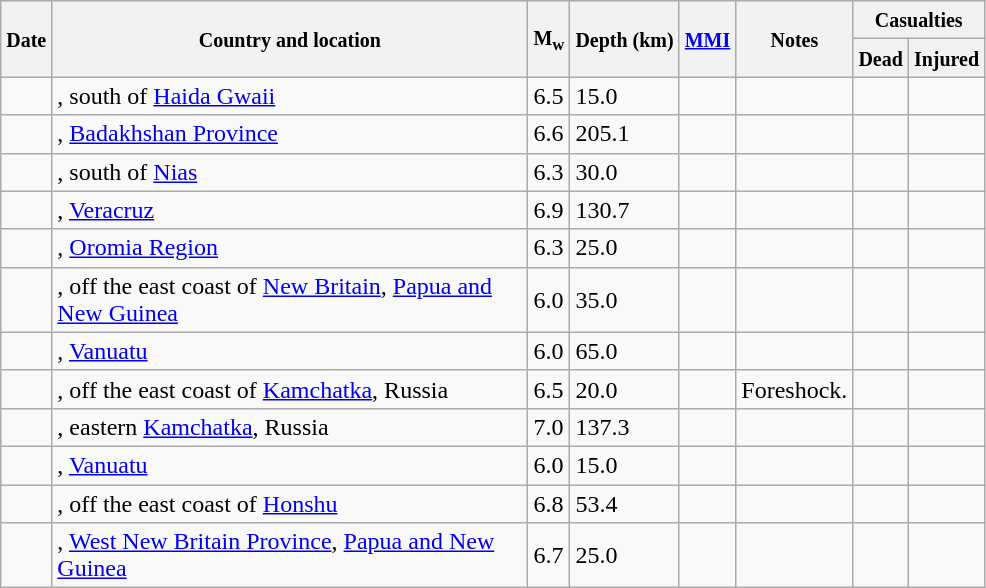<table class="wikitable sortable sort-under" style="border:1px black; margin-left:1em;">
<tr>
<th rowspan="2"><small>Date</small></th>
<th rowspan="2" style="width: 310px"><small>Country and location</small></th>
<th rowspan="2"><small>M<sub>w</sub></small></th>
<th rowspan="2"><small>Depth (km)</small></th>
<th rowspan="2"><small><a href='#'>MMI</a></small></th>
<th rowspan="2" class="unsortable"><small>Notes</small></th>
<th colspan="2"><small>Casualties</small></th>
</tr>
<tr>
<th><small>Dead</small></th>
<th><small>Injured</small></th>
</tr>
<tr>
<td></td>
<td>, south of <a href='#'>Haida Gwaii</a></td>
<td>6.5</td>
<td>15.0</td>
<td></td>
<td></td>
<td></td>
<td></td>
</tr>
<tr>
<td></td>
<td>, <a href='#'>Badakhshan Province</a></td>
<td>6.6</td>
<td>205.1</td>
<td></td>
<td></td>
<td></td>
<td></td>
</tr>
<tr>
<td></td>
<td>, south of <a href='#'>Nias</a></td>
<td>6.3</td>
<td>30.0</td>
<td></td>
<td></td>
<td></td>
<td></td>
</tr>
<tr>
<td></td>
<td>, <a href='#'>Veracruz</a></td>
<td>6.9</td>
<td>130.7</td>
<td></td>
<td></td>
<td></td>
<td></td>
</tr>
<tr>
<td></td>
<td>, <a href='#'>Oromia Region</a></td>
<td>6.3</td>
<td>25.0</td>
<td></td>
<td></td>
<td></td>
<td></td>
</tr>
<tr>
<td></td>
<td>, off the east coast of <a href='#'>New Britain</a>, <a href='#'>Papua and New Guinea</a></td>
<td>6.0</td>
<td>35.0</td>
<td></td>
<td></td>
<td></td>
<td></td>
</tr>
<tr>
<td></td>
<td>, <a href='#'>Vanuatu</a></td>
<td>6.0</td>
<td>65.0</td>
<td></td>
<td></td>
<td></td>
<td></td>
</tr>
<tr>
<td></td>
<td>, off the east coast of <a href='#'>Kamchatka</a>, Russia</td>
<td>6.5</td>
<td>20.0</td>
<td></td>
<td>Foreshock.</td>
<td></td>
<td></td>
</tr>
<tr>
<td></td>
<td>, eastern <a href='#'>Kamchatka</a>, Russia</td>
<td>7.0</td>
<td>137.3</td>
<td></td>
<td></td>
<td></td>
<td></td>
</tr>
<tr>
<td></td>
<td>, <a href='#'>Vanuatu</a></td>
<td>6.0</td>
<td>15.0</td>
<td></td>
<td></td>
<td></td>
<td></td>
</tr>
<tr>
<td></td>
<td>, off the east coast of <a href='#'>Honshu</a></td>
<td>6.8</td>
<td>53.4</td>
<td></td>
<td></td>
<td></td>
<td></td>
</tr>
<tr>
<td></td>
<td>, <a href='#'>West New Britain Province</a>, <a href='#'>Papua and New Guinea</a></td>
<td>6.7</td>
<td>25.0</td>
<td></td>
<td></td>
<td></td>
<td></td>
</tr>
</table>
